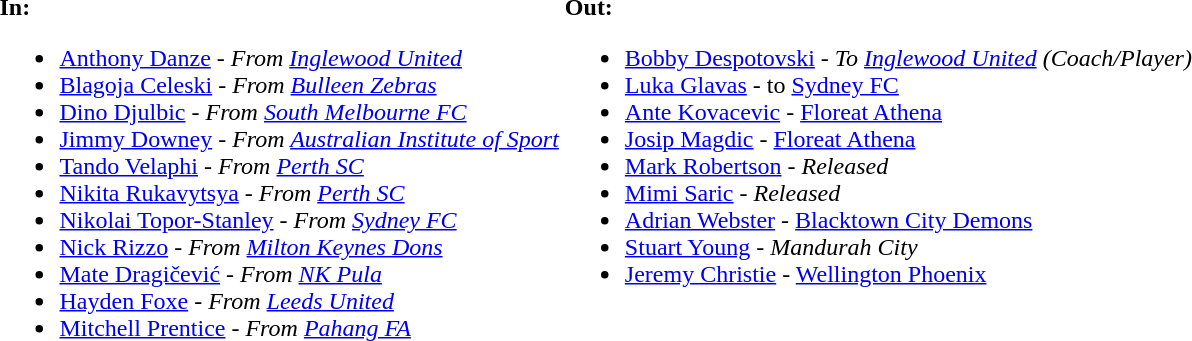<table>
<tr style="vertical-align: top;">
<td><br><strong>In:</strong><ul><li> <a href='#'>Anthony Danze</a> - <em>From <a href='#'>Inglewood United</a></em></li><li> <a href='#'>Blagoja Celeski</a> - <em>From <a href='#'>Bulleen Zebras</a></em></li><li> <a href='#'>Dino Djulbic</a> - <em>From <a href='#'>South Melbourne FC</a></em></li><li> <a href='#'>Jimmy Downey</a> - <em>From <a href='#'>Australian Institute of Sport</a></em></li><li> <a href='#'>Tando Velaphi</a> - <em>From <a href='#'>Perth SC</a></em></li><li> <a href='#'>Nikita Rukavytsya</a> - <em>From <a href='#'>Perth SC</a></em></li><li> <a href='#'>Nikolai Topor-Stanley</a> - <em>From <a href='#'>Sydney FC</a></em></li><li> <a href='#'>Nick Rizzo</a> - <em>From <a href='#'>Milton Keynes Dons</a></em></li><li> <a href='#'>Mate Dragičević</a> - <em>From <a href='#'>NK Pula</a></em></li><li> <a href='#'>Hayden Foxe</a> - <em>From <a href='#'>Leeds United</a></em></li><li> <a href='#'>Mitchell Prentice</a> - <em>From <a href='#'>Pahang FA</a></em></li></ul></td>
<td><br><strong>Out:</strong><ul><li> <a href='#'>Bobby Despotovski</a> - <em>To <a href='#'>Inglewood United</a> (Coach/Player)</em></li><li> <a href='#'>Luka Glavas</a> - to <a href='#'>Sydney FC</a></li><li> <a href='#'>Ante Kovacevic</a> - <a href='#'>Floreat Athena</a></li><li> <a href='#'>Josip Magdic</a> - <a href='#'>Floreat Athena</a></li><li> <a href='#'>Mark Robertson</a> - <em>Released</em></li><li> <a href='#'>Mimi Saric</a> - <em>Released</em></li><li> <a href='#'>Adrian Webster</a> - <a href='#'>Blacktown City Demons</a></li><li> <a href='#'>Stuart Young</a> - <em>Mandurah City</em></li><li> <a href='#'>Jeremy Christie</a> - <a href='#'>Wellington Phoenix</a></li></ul></td>
</tr>
</table>
